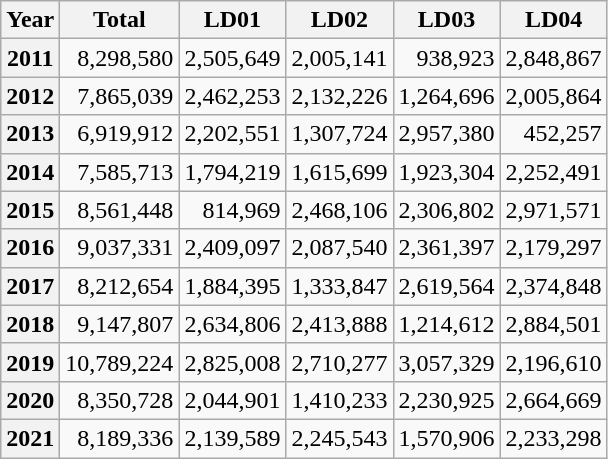<table class="wikitable">
<tr>
<th>Year</th>
<th>Total</th>
<th>LD01</th>
<th>LD02</th>
<th>LD03</th>
<th>LD04</th>
</tr>
<tr style="text-align: right;">
<th>2011</th>
<td>8,298,580</td>
<td>2,505,649</td>
<td>2,005,141</td>
<td>938,923</td>
<td>2,848,867</td>
</tr>
<tr style="text-align: right;">
<th>2012</th>
<td>7,865,039</td>
<td>2,462,253</td>
<td>2,132,226</td>
<td>1,264,696</td>
<td>2,005,864</td>
</tr>
<tr style="text-align: right;">
<th>2013</th>
<td>6,919,912</td>
<td>2,202,551</td>
<td>1,307,724</td>
<td>2,957,380</td>
<td>452,257</td>
</tr>
<tr style="text-align: right;">
<th>2014</th>
<td>7,585,713</td>
<td>1,794,219</td>
<td>1,615,699</td>
<td>1,923,304</td>
<td>2,252,491</td>
</tr>
<tr style="text-align: right;">
<th>2015</th>
<td>8,561,448</td>
<td>814,969</td>
<td>2,468,106</td>
<td>2,306,802</td>
<td>2,971,571</td>
</tr>
<tr style="text-align: right;">
<th>2016</th>
<td>9,037,331</td>
<td>2,409,097</td>
<td>2,087,540</td>
<td>2,361,397</td>
<td>2,179,297</td>
</tr>
<tr style="text-align: right;">
<th>2017</th>
<td>8,212,654</td>
<td>1,884,395</td>
<td>1,333,847</td>
<td>2,619,564</td>
<td>2,374,848</td>
</tr>
<tr style="text-align: right;">
<th>2018</th>
<td>9,147,807</td>
<td>2,634,806</td>
<td>2,413,888</td>
<td>1,214,612</td>
<td>2,884,501</td>
</tr>
<tr style="text-align: right;">
<th>2019</th>
<td>10,789,224</td>
<td>2,825,008</td>
<td>2,710,277</td>
<td>3,057,329</td>
<td>2,196,610</td>
</tr>
<tr style="text-align: right;">
<th>2020</th>
<td>8,350,728</td>
<td>2,044,901</td>
<td>1,410,233</td>
<td>2,230,925</td>
<td>2,664,669</td>
</tr>
<tr style="text-align: right;">
<th>2021</th>
<td>8,189,336</td>
<td>2,139,589</td>
<td>2,245,543</td>
<td>1,570,906</td>
<td>2,233,298</td>
</tr>
</table>
